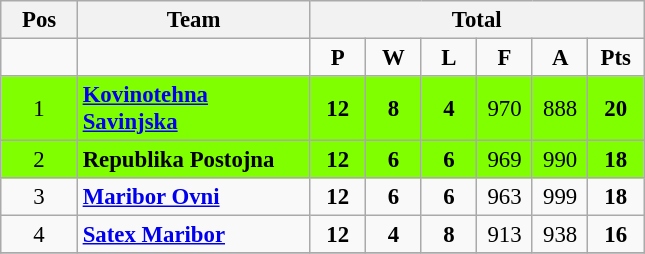<table class=wikitable style="text-align: center; font-size:95%">
<tr>
<th width="44">Pos</th>
<th width="148">Team</th>
<th colspan=7>Total</th>
</tr>
<tr>
<td></td>
<td></td>
<td width="30"><strong>P</strong></td>
<td width="30"><strong>W</strong></td>
<td width="30"><strong>L</strong></td>
<td width="30"><strong>F</strong></td>
<td width="30"><strong>A</strong></td>
<td width="30"><strong>Pts</strong></td>
</tr>
<tr bgcolor="#7fff00">
<td>1</td>
<td align="left"><strong><a href='#'>Kovinotehna Savinjska</a></strong></td>
<td><strong>12</strong></td>
<td><strong>8</strong></td>
<td><strong>4</strong></td>
<td>970</td>
<td>888</td>
<td><strong>20</strong></td>
</tr>
<tr bgcolor="#7fff00">
<td>2</td>
<td align="left"><strong>Republika Postojna</strong></td>
<td><strong>12</strong></td>
<td><strong>6</strong></td>
<td><strong>6</strong></td>
<td>969</td>
<td>990</td>
<td><strong>18</strong></td>
</tr>
<tr>
<td>3</td>
<td align="left"><strong><a href='#'>Maribor Ovni</a></strong></td>
<td><strong>12</strong></td>
<td><strong>6</strong></td>
<td><strong>6</strong></td>
<td>963</td>
<td>999</td>
<td><strong>18</strong></td>
</tr>
<tr>
<td>4</td>
<td align="left"><strong><a href='#'>Satex Maribor</a></strong></td>
<td><strong>12</strong></td>
<td><strong>4</strong></td>
<td><strong>8</strong></td>
<td>913</td>
<td>938</td>
<td><strong>16</strong></td>
</tr>
<tr>
</tr>
</table>
